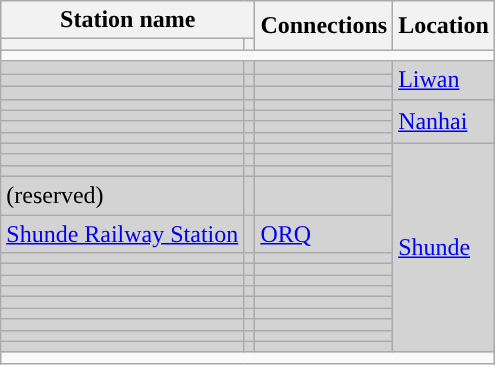<table class="wikitable">
<tr>
<th colspan="2">Station name</th>
<th rowspan="2">Connections</th>
<th rowspan="2">Location</th>
</tr>
<tr>
<th></th>
<th></th>
</tr>
<tr style="background:#">
<td colspan="5"></td>
</tr>
<tr bgcolor="lightgrey">
<td></td>
<td></td>
<td> </td>
<td rowspan="3"><a href='#'>Liwan</a><br></td>
</tr>
<tr bgcolor="lightgrey">
<td></td>
<td></td>
<td></td>
</tr>
<tr bgcolor="lightgrey">
<td></td>
<td></td>
<td> </td>
</tr>
<tr bgcolor="lightgrey">
<td></td>
<td></td>
<td></td>
<td rowspan="4"><a href='#'>Nanhai</a><br></td>
</tr>
<tr bgcolor="lightgrey">
<td></td>
<td></td>
<td></td>
</tr>
<tr bgcolor="lightgrey">
<td></td>
<td></td>
<td></td>
</tr>
<tr bgcolor="lightgrey">
<td></td>
<td></td>
<td> </td>
</tr>
<tr bgcolor="lightgrey">
<td></td>
<td></td>
<td> </td>
<td rowspan="14"><a href='#'>Shunde</a><br></td>
</tr>
<tr bgcolor="lightgrey">
<td></td>
<td></td>
<td></td>
</tr>
<tr bgcolor="lightgrey">
<td></td>
<td></td>
<td></td>
</tr>
<tr bgcolor="lightgrey">
<td> (reserved)</td>
<td></td>
<td></td>
</tr>
<tr bgcolor="lightgrey">
<td><a href='#'>Shunde Railway Station</a></td>
<td></td>
<td> <a href='#'>ORQ</a></td>
</tr>
<tr bgcolor="lightgrey">
<td></td>
<td></td>
<td></td>
</tr>
<tr bgcolor="lightgrey">
<td></td>
<td></td>
<td></td>
</tr>
<tr bgcolor="lightgrey">
<td></td>
<td></td>
<td></td>
</tr>
<tr bgcolor="lightgrey">
<td></td>
<td></td>
<td></td>
</tr>
<tr bgcolor="lightgrey">
<td></td>
<td></td>
<td></td>
</tr>
<tr bgcolor="lightgrey">
<td></td>
<td></td>
<td></td>
</tr>
<tr bgcolor="lightgrey">
<td></td>
<td></td>
<td></td>
</tr>
<tr bgcolor="lightgrey">
<td></td>
<td></td>
<td></td>
</tr>
<tr bgcolor="lightgrey">
<td></td>
<td></td>
<td></td>
</tr>
<tr style="background:#">
<td colspan="5"></td>
</tr>
</table>
